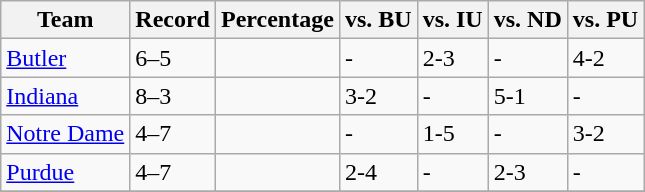<table class= "wikitable">
<tr>
<th>Team</th>
<th>Record</th>
<th>Percentage</th>
<th>vs. BU</th>
<th>vs. IU</th>
<th>vs. ND</th>
<th>vs. PU</th>
</tr>
<tr>
<td><a href='#'>Butler</a></td>
<td>6–5</td>
<td></td>
<td>-</td>
<td>2-3</td>
<td>-</td>
<td>4-2</td>
</tr>
<tr>
<td><a href='#'>Indiana</a></td>
<td>8–3</td>
<td></td>
<td ->3-2</td>
<td>-</td>
<td>5-1</td>
<td>-</td>
</tr>
<tr>
<td><a href='#'>Notre Dame</a></td>
<td>4–7</td>
<td></td>
<td>-</td>
<td>1-5</td>
<td>-</td>
<td>3-2</td>
</tr>
<tr>
<td><a href='#'>Purdue</a></td>
<td>4–7</td>
<td></td>
<td>2-4</td>
<td>-</td>
<td>2-3</td>
<td>-</td>
</tr>
<tr>
</tr>
</table>
